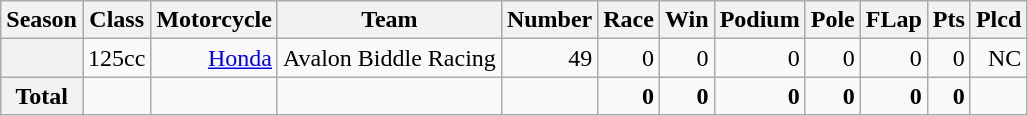<table class="wikitable">
<tr>
<th>Season</th>
<th>Class</th>
<th>Motorcycle</th>
<th>Team</th>
<th>Number</th>
<th>Race</th>
<th>Win</th>
<th>Podium</th>
<th>Pole</th>
<th>FLap</th>
<th>Pts</th>
<th>Plcd</th>
</tr>
<tr align="right">
<th></th>
<td>125cc</td>
<td><a href='#'>Honda</a></td>
<td>Avalon Biddle Racing</td>
<td>49</td>
<td>0</td>
<td>0</td>
<td>0</td>
<td>0</td>
<td>0</td>
<td>0</td>
<td>NC</td>
</tr>
<tr align="right">
<th>Total</th>
<td></td>
<td></td>
<td></td>
<td></td>
<td><strong>0</strong></td>
<td><strong>0</strong></td>
<td><strong>0</strong></td>
<td><strong>0</strong></td>
<td><strong>0</strong></td>
<td><strong>0</strong></td>
<td></td>
</tr>
</table>
